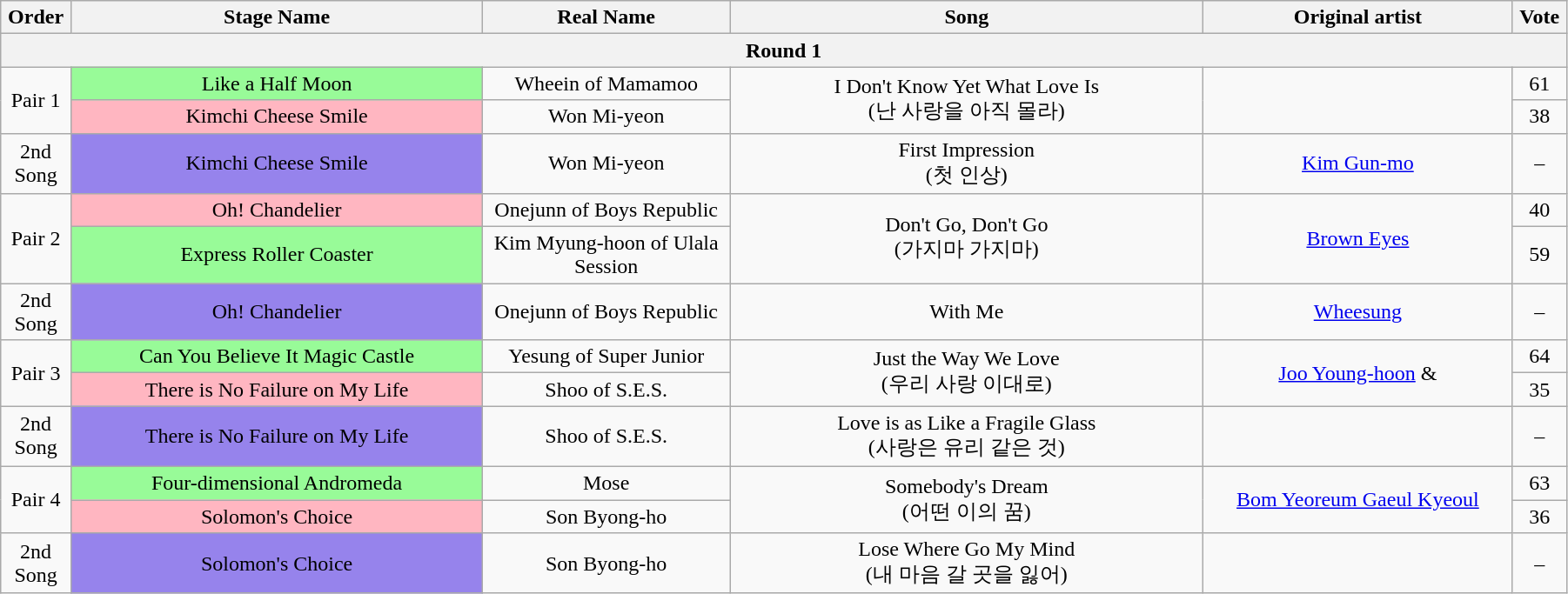<table class="wikitable" style="text-align:center; width:95%;">
<tr>
<th style="width:1%;">Order</th>
<th style="width:20%;">Stage Name</th>
<th style="width:12%;">Real Name</th>
<th style="width:23%;">Song</th>
<th style="width:15%;">Original artist</th>
<th style="width:1%;">Vote</th>
</tr>
<tr>
<th colspan=6>Round 1</th>
</tr>
<tr>
<td rowspan=2>Pair 1</td>
<td bgcolor="palegreen">Like a Half Moon</td>
<td>Wheein of Mamamoo</td>
<td rowspan=2>I Don't Know Yet What Love Is<br>(난 사랑을 아직 몰라)</td>
<td rowspan=2></td>
<td>61</td>
</tr>
<tr>
<td bgcolor="lightpink">Kimchi Cheese Smile</td>
<td>Won Mi-yeon</td>
<td>38</td>
</tr>
<tr>
<td>2nd Song</td>
<td bgcolor="#9683EC">Kimchi Cheese Smile</td>
<td>Won Mi-yeon</td>
<td>First Impression<br>(첫 인상)</td>
<td><a href='#'>Kim Gun-mo</a></td>
<td>–</td>
</tr>
<tr>
<td rowspan=2>Pair 2</td>
<td bgcolor="lightpink">Oh! Chandelier</td>
<td>Onejunn of Boys Republic</td>
<td rowspan=2>Don't Go, Don't Go<br>(가지마 가지마)</td>
<td rowspan=2><a href='#'>Brown Eyes</a></td>
<td>40</td>
</tr>
<tr>
<td bgcolor="palegreen">Express Roller Coaster</td>
<td>Kim Myung-hoon of Ulala Session</td>
<td>59</td>
</tr>
<tr>
<td>2nd Song</td>
<td bgcolor="#9683EC">Oh! Chandelier</td>
<td>Onejunn of Boys Republic</td>
<td>With Me</td>
<td><a href='#'>Wheesung</a></td>
<td>–</td>
</tr>
<tr>
<td rowspan=2>Pair 3</td>
<td bgcolor="palegreen">Can You Believe It Magic Castle</td>
<td>Yesung of Super Junior</td>
<td rowspan=2>Just the Way We Love<br>(우리 사랑 이대로)</td>
<td rowspan=2><a href='#'>Joo Young-hoon</a> & </td>
<td>64</td>
</tr>
<tr>
<td bgcolor="lightpink">There is No Failure on My Life</td>
<td>Shoo of S.E.S.</td>
<td>35</td>
</tr>
<tr>
<td>2nd Song</td>
<td bgcolor="#9683EC">There is No Failure on My Life</td>
<td>Shoo of S.E.S.</td>
<td>Love is as Like a Fragile Glass<br>(사랑은 유리 같은 것)</td>
<td></td>
<td>–</td>
</tr>
<tr>
<td rowspan=2>Pair 4</td>
<td bgcolor="palegreen">Four-dimensional Andromeda</td>
<td>Mose</td>
<td rowspan=2>Somebody's Dream<br>(어떤 이의 꿈)</td>
<td rowspan=2><a href='#'>Bom Yeoreum Gaeul Kyeoul</a></td>
<td>63</td>
</tr>
<tr>
<td bgcolor="lightpink">Solomon's Choice</td>
<td>Son Byong-ho</td>
<td>36</td>
</tr>
<tr>
<td>2nd Song</td>
<td bgcolor="#9683EC">Solomon's Choice</td>
<td>Son Byong-ho</td>
<td>Lose Where Go My Mind<br>(내 마음 갈 곳을 잃어)</td>
<td></td>
<td>–</td>
</tr>
</table>
